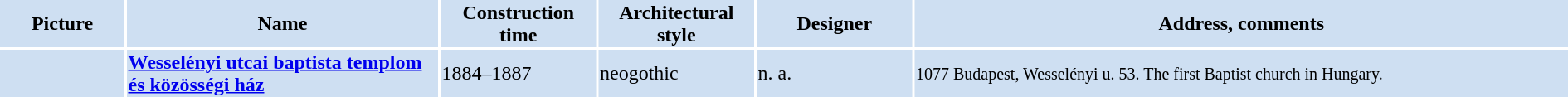<table width="100%">
<tr>
<th bgcolor="#CEDFF2" width="8%">Picture</th>
<th bgcolor="#CEDFF2" width="20%">Name</th>
<th bgcolor="#CEDFF2" width="10%">Construction time</th>
<th bgcolor="#CEDFF2" width="10%">Architectural style</th>
<th bgcolor="#CEDFF2" width="10%">Designer</th>
<th bgcolor="#CEDFF2" width="42%">Address, comments</th>
</tr>
<tr>
<td bgcolor="#CEDFF2"></td>
<td bgcolor="#CEDFF2"><strong><a href='#'>Wesselényi utcai baptista templom és közösségi ház</a></strong></td>
<td bgcolor="#CEDFF2">1884–1887</td>
<td bgcolor="#CEDFF2">neogothic</td>
<td bgcolor="#CEDFF2">n. a.</td>
<td bgcolor="#CEDFF2"><small>1077 Budapest, Wesselényi u. 53. The first Baptist church in Hungary.</small></td>
</tr>
</table>
